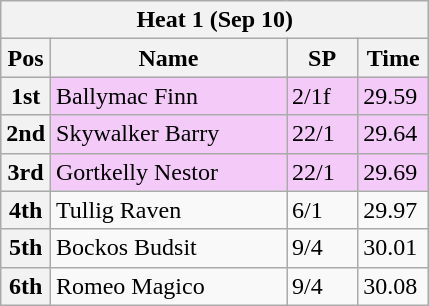<table class="wikitable">
<tr>
<th colspan="6">Heat 1 (Sep 10)</th>
</tr>
<tr>
<th width=20>Pos</th>
<th width=150>Name</th>
<th width=40>SP</th>
<th width=40>Time</th>
</tr>
<tr style="background: #f4caf9;">
<th>1st</th>
<td>Ballymac Finn</td>
<td>2/1f</td>
<td>29.59</td>
</tr>
<tr style="background: #f4caf9;">
<th>2nd</th>
<td>Skywalker Barry</td>
<td>22/1</td>
<td>29.64</td>
</tr>
<tr style="background: #f4caf9;">
<th>3rd</th>
<td>Gortkelly Nestor</td>
<td>22/1</td>
<td>29.69</td>
</tr>
<tr>
<th>4th</th>
<td>Tullig Raven</td>
<td>6/1</td>
<td>29.97</td>
</tr>
<tr>
<th>5th</th>
<td>Bockos Budsit</td>
<td>9/4</td>
<td>30.01</td>
</tr>
<tr>
<th>6th</th>
<td>Romeo Magico</td>
<td>9/4</td>
<td>30.08</td>
</tr>
</table>
